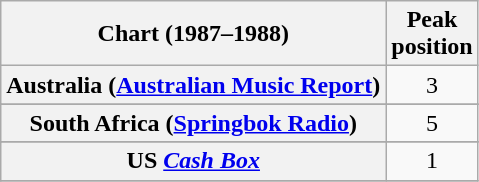<table class="wikitable sortable plainrowheaders" style="text-align:center">
<tr>
<th>Chart (1987–1988)</th>
<th>Peak<br>position</th>
</tr>
<tr>
<th scope="row">Australia (<a href='#'>Australian Music Report</a>)</th>
<td>3</td>
</tr>
<tr>
</tr>
<tr>
</tr>
<tr>
</tr>
<tr>
</tr>
<tr>
</tr>
<tr>
</tr>
<tr>
</tr>
<tr>
</tr>
<tr>
<th scope="row">South Africa (<a href='#'>Springbok Radio</a>)</th>
<td>5</td>
</tr>
<tr>
</tr>
<tr>
</tr>
<tr>
</tr>
<tr>
</tr>
<tr>
</tr>
<tr>
</tr>
<tr>
<th scope="row">US <em><a href='#'>Cash Box</a></em></th>
<td>1</td>
</tr>
<tr>
</tr>
</table>
